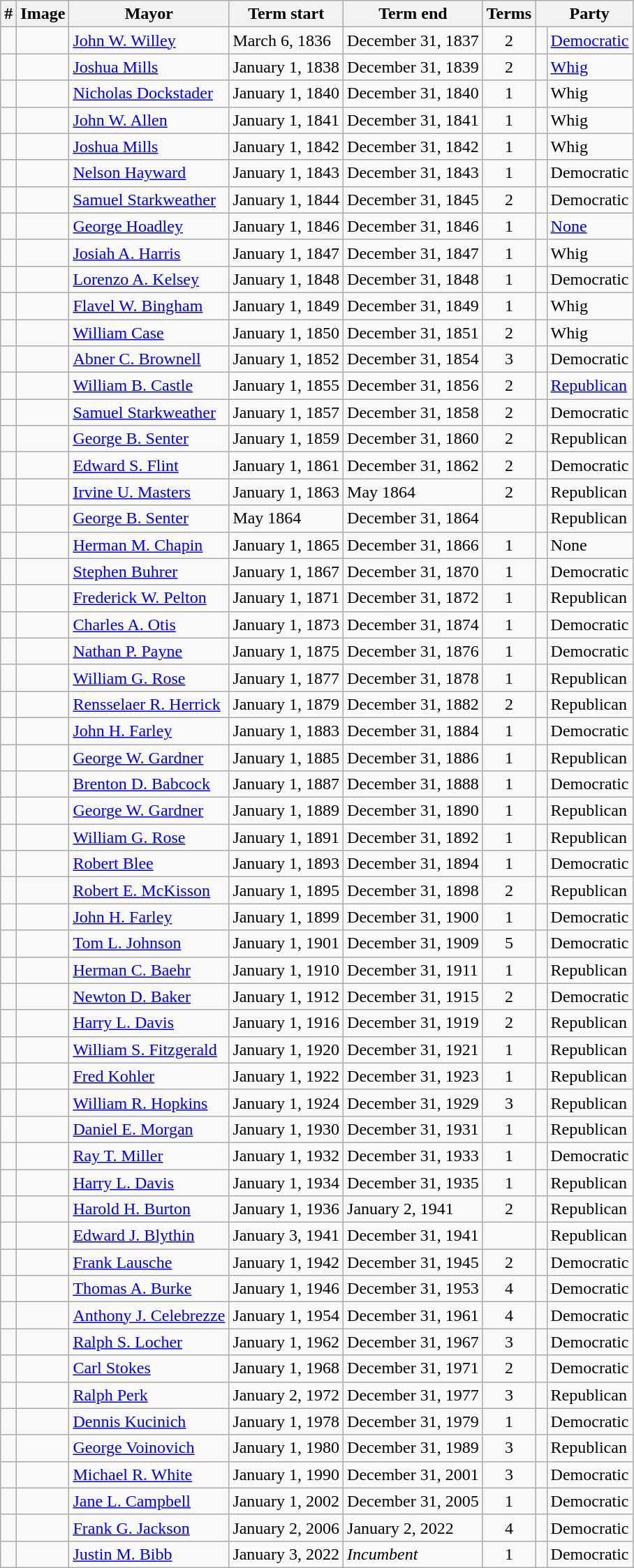<table class="wikitable sortable">
<tr>
<th align=center>#</th>
<th>Image</th>
<th>Mayor</th>
<th>Term start</th>
<th>Term end</th>
<th>Terms</th>
<th class=unsortable> </th>
<th style="border-left-style:hidden;padding:0.1em 0em">Party</th>
</tr>
<tr>
<td align=center></td>
<td></td>
<td><a href='#'>John W. Willey</a></td>
<td>March 6, 1836</td>
<td>December 31, 1837</td>
<td align=center>2</td>
<td bgcolor=></td>
<td><a href='#'>Democratic</a></td>
</tr>
<tr>
<td align=center></td>
<td></td>
<td><a href='#'>Joshua Mills</a></td>
<td>January 1, 1838</td>
<td>December 31, 1839</td>
<td align=center>2</td>
<td bgcolor=></td>
<td><a href='#'>Whig</a></td>
</tr>
<tr>
<td align=center></td>
<td></td>
<td><a href='#'>Nicholas Dockstader</a></td>
<td>January 1, 1840</td>
<td>December 31, 1840</td>
<td align=center>1</td>
<td bgcolor=></td>
<td>Whig</td>
</tr>
<tr>
<td align=center></td>
<td></td>
<td><a href='#'>John W. Allen</a></td>
<td>January 1, 1841</td>
<td>December 31, 1841</td>
<td align=center>1</td>
<td bgcolor=></td>
<td>Whig</td>
</tr>
<tr>
<td align=center></td>
<td></td>
<td><a href='#'>Joshua Mills</a></td>
<td>January 1, 1842</td>
<td>December 31, 1842</td>
<td align=center>1</td>
<td bgcolor=></td>
<td>Whig</td>
</tr>
<tr>
<td align=center></td>
<td></td>
<td><a href='#'>Nelson Hayward</a></td>
<td>January 1, 1843</td>
<td>December 31, 1843</td>
<td align=center>1</td>
<td bgcolor=></td>
<td>Democratic</td>
</tr>
<tr>
<td align=center></td>
<td></td>
<td><a href='#'>Samuel Starkweather</a></td>
<td>January 1, 1844</td>
<td>December 31, 1845</td>
<td align=center>2</td>
<td bgcolor=></td>
<td>Democratic</td>
</tr>
<tr>
<td align=center></td>
<td></td>
<td><a href='#'>George Hoadley</a></td>
<td>January 1, 1846</td>
<td>December 31, 1846</td>
<td align=center>1</td>
<td bgcolor=></td>
<td><a href='#'>None</a></td>
</tr>
<tr>
<td align=center></td>
<td></td>
<td><a href='#'>Josiah A. Harris</a></td>
<td>January 1, 1847</td>
<td>December 31, 1847</td>
<td align=center>1</td>
<td bgcolor=></td>
<td>Whig</td>
</tr>
<tr>
<td align=center></td>
<td></td>
<td><a href='#'>Lorenzo A. Kelsey</a></td>
<td>January 1, 1848</td>
<td>December 31, 1848</td>
<td align=center>1</td>
<td bgcolor=></td>
<td>Democratic</td>
</tr>
<tr>
<td align=center></td>
<td></td>
<td><a href='#'>Flavel W. Bingham</a></td>
<td>January 1, 1849</td>
<td>December 31, 1849</td>
<td align=center>1</td>
<td bgcolor=></td>
<td>Whig</td>
</tr>
<tr>
<td align=center></td>
<td></td>
<td><a href='#'>William Case</a></td>
<td>January 1, 1850</td>
<td>December 31, 1851</td>
<td align=center>2</td>
<td bgcolor=></td>
<td>Whig</td>
</tr>
<tr>
<td align=center></td>
<td></td>
<td><a href='#'>Abner C. Brownell</a></td>
<td>January 1, 1852</td>
<td>December 31, 1854</td>
<td align=center>3</td>
<td bgcolor=></td>
<td>Democratic</td>
</tr>
<tr>
<td align=center></td>
<td></td>
<td><a href='#'>William B. Castle</a></td>
<td>January 1, 1855</td>
<td>December 31, 1856</td>
<td align=center>2</td>
<td bgcolor=></td>
<td><a href='#'>Republican</a></td>
</tr>
<tr>
<td align=center></td>
<td></td>
<td><a href='#'>Samuel Starkweather</a></td>
<td>January 1, 1857</td>
<td>December 31, 1858</td>
<td align=center>2</td>
<td bgcolor=></td>
<td>Democratic</td>
</tr>
<tr>
<td align=center></td>
<td></td>
<td><a href='#'>George B. Senter</a></td>
<td>January 1, 1859</td>
<td>December 31, 1860</td>
<td align=center>2</td>
<td bgcolor=></td>
<td>Republican</td>
</tr>
<tr>
<td align=center></td>
<td></td>
<td><a href='#'>Edward S. Flint</a></td>
<td>January 1, 1861</td>
<td>December 31, 1862</td>
<td align=center>2</td>
<td bgcolor=></td>
<td>Democratic</td>
</tr>
<tr>
<td align=center></td>
<td></td>
<td><a href='#'>Irvine U. Masters</a></td>
<td>January 1, 1863</td>
<td>May 1864</td>
<td align=center>2</td>
<td bgcolor=></td>
<td>Republican</td>
</tr>
<tr>
<td align=center></td>
<td></td>
<td><a href='#'>George B. Senter</a></td>
<td>May 1864</td>
<td>December 31, 1864</td>
<td align=center></td>
<td bgcolor=></td>
<td>Republican</td>
</tr>
<tr>
<td align=center></td>
<td></td>
<td><a href='#'>Herman M. Chapin</a></td>
<td>January 1, 1865</td>
<td>December 31, 1866</td>
<td align=center>1</td>
<td bgcolor=></td>
<td>None</td>
</tr>
<tr>
<td align=center></td>
<td></td>
<td><a href='#'>Stephen Buhrer</a></td>
<td>January 1, 1867</td>
<td>December 31, 1870</td>
<td align=center>1</td>
<td bgcolor=></td>
<td>Democratic</td>
</tr>
<tr>
<td align=center></td>
<td></td>
<td><a href='#'>Frederick W. Pelton</a></td>
<td>January 1, 1871</td>
<td>December 31, 1872</td>
<td align=center>1</td>
<td bgcolor=></td>
<td>Republican</td>
</tr>
<tr>
<td align=center></td>
<td></td>
<td><a href='#'>Charles A. Otis</a></td>
<td>January 1, 1873</td>
<td>December 31, 1874</td>
<td align=center>1</td>
<td bgcolor=></td>
<td>Democratic</td>
</tr>
<tr>
<td align=center></td>
<td></td>
<td><a href='#'>Nathan P. Payne</a></td>
<td>January 1, 1875</td>
<td>December 31, 1876</td>
<td align=center>1</td>
<td bgcolor=></td>
<td>Democratic</td>
</tr>
<tr>
<td align=center></td>
<td></td>
<td><a href='#'>William G. Rose</a></td>
<td>January 1, 1877</td>
<td>December 31, 1878</td>
<td align=center>1</td>
<td bgcolor=></td>
<td>Republican</td>
</tr>
<tr>
<td align=center></td>
<td></td>
<td><a href='#'>Rensselaer R. Herrick</a></td>
<td>January 1, 1879</td>
<td>December 31, 1882</td>
<td align=center>2</td>
<td bgcolor=></td>
<td>Republican</td>
</tr>
<tr>
<td align=center></td>
<td></td>
<td><a href='#'>John H. Farley</a></td>
<td>January 1, 1883</td>
<td>December 31, 1884</td>
<td align=center>1</td>
<td bgcolor=></td>
<td>Democratic</td>
</tr>
<tr>
<td align=center></td>
<td></td>
<td><a href='#'>George W. Gardner</a></td>
<td>January 1, 1885</td>
<td>December 31, 1886</td>
<td align=center>1</td>
<td bgcolor=></td>
<td>Republican</td>
</tr>
<tr>
<td align=center></td>
<td></td>
<td><a href='#'>Brenton D. Babcock</a></td>
<td>January 1, 1887</td>
<td>December 31, 1888</td>
<td align=center>1</td>
<td bgcolor=></td>
<td>Democratic</td>
</tr>
<tr>
<td align=center></td>
<td></td>
<td><a href='#'>George W. Gardner</a></td>
<td>January 1, 1889</td>
<td>December 31, 1890</td>
<td align=center>1</td>
<td bgcolor=></td>
<td>Republican</td>
</tr>
<tr>
<td align=center></td>
<td></td>
<td><a href='#'>William G. Rose</a></td>
<td>January 1, 1891</td>
<td>December 31, 1892</td>
<td align=center>1</td>
<td bgcolor=></td>
<td>Republican</td>
</tr>
<tr>
<td align=center></td>
<td></td>
<td><a href='#'>Robert Blee</a></td>
<td>January 1, 1893</td>
<td>December 31, 1894</td>
<td align=center>1</td>
<td bgcolor=></td>
<td>Democratic</td>
</tr>
<tr>
<td align=center></td>
<td></td>
<td><a href='#'>Robert E. McKisson</a></td>
<td>January 1, 1895</td>
<td>December 31, 1898</td>
<td align=center>2</td>
<td bgcolor=></td>
<td>Republican</td>
</tr>
<tr>
<td align=center></td>
<td></td>
<td><a href='#'>John H. Farley</a></td>
<td>January 1, 1899</td>
<td>December 31, 1900</td>
<td align=center>1</td>
<td bgcolor=></td>
<td>Democratic</td>
</tr>
<tr>
<td align=center></td>
<td></td>
<td><a href='#'>Tom L. Johnson</a></td>
<td>January 1, 1901</td>
<td>December 31, 1909</td>
<td align=center>5</td>
<td bgcolor=></td>
<td>Democratic</td>
</tr>
<tr>
<td align=center></td>
<td></td>
<td><a href='#'>Herman C. Baehr</a></td>
<td>January 1, 1910</td>
<td>December 31, 1911</td>
<td align=center>1</td>
<td bgcolor=></td>
<td>Republican</td>
</tr>
<tr>
<td align=center></td>
<td></td>
<td><a href='#'>Newton D. Baker</a></td>
<td>January 1, 1912</td>
<td>December 31, 1915</td>
<td align=center>2</td>
<td bgcolor=></td>
<td>Democratic</td>
</tr>
<tr>
<td align=center></td>
<td></td>
<td><a href='#'>Harry L. Davis</a></td>
<td>January 1, 1916</td>
<td>December 31, 1919</td>
<td align=center>2</td>
<td bgcolor=></td>
<td>Republican</td>
</tr>
<tr>
<td align=center></td>
<td></td>
<td><a href='#'>William S. Fitzgerald</a></td>
<td>January 1, 1920</td>
<td>December 31, 1921</td>
<td align=center>1</td>
<td bgcolor=></td>
<td>Republican</td>
</tr>
<tr>
<td align=center></td>
<td></td>
<td><a href='#'>Fred Kohler</a></td>
<td>January 1, 1922</td>
<td>December 31, 1923</td>
<td align=center>1</td>
<td bgcolor=></td>
<td>Republican</td>
</tr>
<tr>
<td align=center></td>
<td></td>
<td><a href='#'>William R. Hopkins</a></td>
<td>January 1, 1924</td>
<td>December 31, 1929</td>
<td align=center>3</td>
<td bgcolor=></td>
<td>Republican</td>
</tr>
<tr>
<td align=center></td>
<td></td>
<td><a href='#'>Daniel E. Morgan</a></td>
<td>January 1, 1930</td>
<td>December 31, 1931</td>
<td align=center>1</td>
<td bgcolor=></td>
<td>Republican</td>
</tr>
<tr>
<td align=center></td>
<td></td>
<td><a href='#'>Ray T. Miller</a></td>
<td>January 1, 1932</td>
<td>December 31, 1933</td>
<td align=center>1</td>
<td bgcolor=></td>
<td>Democratic</td>
</tr>
<tr>
<td align=center></td>
<td></td>
<td><a href='#'>Harry L. Davis</a></td>
<td>January 1, 1934</td>
<td>December 31, 1935</td>
<td align=center>1</td>
<td bgcolor=></td>
<td>Republican</td>
</tr>
<tr>
<td align=center></td>
<td></td>
<td><a href='#'>Harold H. Burton</a></td>
<td>January 1, 1936</td>
<td>January 2, 1941</td>
<td align=center>2 </td>
<td bgcolor=></td>
<td>Republican</td>
</tr>
<tr>
<td align=center></td>
<td></td>
<td><a href='#'>Edward J. Blythin</a></td>
<td>January 3, 1941</td>
<td>December 31, 1941</td>
<td align=center></td>
<td bgcolor=></td>
<td>Republican</td>
</tr>
<tr>
<td align=center></td>
<td></td>
<td><a href='#'>Frank Lausche</a></td>
<td>January 1, 1942</td>
<td>December 31, 1945</td>
<td align=center>2</td>
<td bgcolor=></td>
<td>Democratic</td>
</tr>
<tr>
<td align=center></td>
<td></td>
<td><a href='#'>Thomas A. Burke</a></td>
<td>January 1, 1946</td>
<td>December 31, 1953</td>
<td align=center>4</td>
<td bgcolor=></td>
<td>Democratic</td>
</tr>
<tr>
<td align=center></td>
<td></td>
<td><a href='#'>Anthony J. Celebrezze</a></td>
<td>January 1, 1954</td>
<td>December 31, 1961</td>
<td align=center>4</td>
<td bgcolor=></td>
<td>Democratic</td>
</tr>
<tr>
<td align=center></td>
<td></td>
<td><a href='#'>Ralph S. Locher</a></td>
<td>January 1, 1962</td>
<td>December 31, 1967</td>
<td align=center>3</td>
<td bgcolor=></td>
<td>Democratic</td>
</tr>
<tr>
<td align=center></td>
<td></td>
<td><a href='#'>Carl Stokes</a></td>
<td>January 1, 1968</td>
<td>December 31, 1971</td>
<td align=center>2</td>
<td bgcolor=></td>
<td>Democratic</td>
</tr>
<tr>
<td align=center></td>
<td></td>
<td><a href='#'>Ralph Perk</a></td>
<td>January 2, 1972</td>
<td>December 31, 1977</td>
<td align=center>3</td>
<td bgcolor=></td>
<td>Republican</td>
</tr>
<tr>
<td align=center></td>
<td></td>
<td><a href='#'>Dennis Kucinich</a></td>
<td>January 1, 1978</td>
<td>December 31, 1979</td>
<td align=center>1</td>
<td bgcolor=></td>
<td>Democratic</td>
</tr>
<tr>
<td align=center></td>
<td></td>
<td><a href='#'>George Voinovich</a></td>
<td>January 1, 1980</td>
<td>December 31, 1989</td>
<td align=center>3</td>
<td bgcolor=></td>
<td>Republican</td>
</tr>
<tr>
<td align=center></td>
<td></td>
<td><a href='#'>Michael R. White</a></td>
<td>January 1, 1990</td>
<td>December 31, 2001</td>
<td align=center>3</td>
<td bgcolor=></td>
<td>Democratic</td>
</tr>
<tr>
<td align=center></td>
<td></td>
<td><a href='#'>Jane L. Campbell</a></td>
<td>January 1, 2002</td>
<td>December 31, 2005</td>
<td align=center>1</td>
<td bgcolor=></td>
<td>Democratic</td>
</tr>
<tr>
<td align=center></td>
<td></td>
<td><a href='#'>Frank G. Jackson</a></td>
<td>January 2, 2006</td>
<td>January 2, 2022</td>
<td align=center>4</td>
<td bgcolor=></td>
<td>Democratic</td>
</tr>
<tr>
<td align=center></td>
<td></td>
<td><a href='#'>Justin M. Bibb</a></td>
<td>January 3, 2022</td>
<td><em>Incumbent</em></td>
<td align=center>1</td>
<td bgcolor=></td>
<td>Democratic</td>
</tr>
</table>
